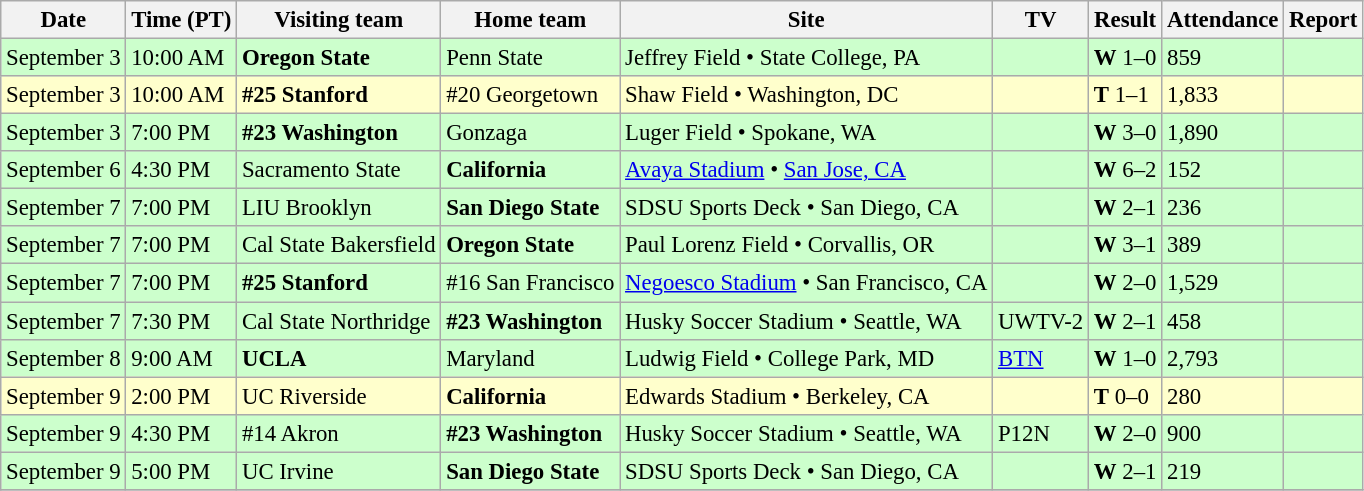<table class="wikitable" style="font-size:95%;">
<tr>
<th>Date</th>
<th>Time (PT)</th>
<th>Visiting team</th>
<th>Home team</th>
<th>Site</th>
<th>TV</th>
<th>Result</th>
<th>Attendance</th>
<th>Report</th>
</tr>
<tr style="background:#cfc;">
<td>September 3</td>
<td>10:00 AM</td>
<td><strong>Oregon State</strong></td>
<td>Penn State</td>
<td>Jeffrey Field • State College, PA</td>
<td></td>
<td><strong>W</strong> 1–0</td>
<td>859</td>
<td></td>
</tr>
<tr style="background:#ffc;">
<td>September 3</td>
<td>10:00 AM</td>
<td><strong>#25 Stanford</strong></td>
<td>#20 Georgetown</td>
<td>Shaw Field • Washington, DC</td>
<td></td>
<td><strong>T</strong> 1–1 </td>
<td>1,833</td>
<td></td>
</tr>
<tr style="background:#cfc;">
<td>September 3</td>
<td>7:00 PM</td>
<td><strong>#23 Washington</strong></td>
<td>Gonzaga</td>
<td>Luger Field • Spokane, WA</td>
<td></td>
<td><strong>W</strong> 3–0</td>
<td>1,890</td>
<td></td>
</tr>
<tr style="background:#cfc;">
<td>September 6</td>
<td>4:30 PM</td>
<td>Sacramento State</td>
<td><strong>California</strong></td>
<td><a href='#'>Avaya Stadium</a> • <a href='#'>San Jose, CA</a></td>
<td></td>
<td><strong>W</strong> 6–2</td>
<td>152</td>
<td></td>
</tr>
<tr style="background:#cfc;">
<td>September 7</td>
<td>7:00 PM</td>
<td>LIU Brooklyn</td>
<td><strong>San Diego State</strong></td>
<td>SDSU Sports Deck • San Diego, CA</td>
<td></td>
<td><strong>W</strong> 2–1</td>
<td>236</td>
<td></td>
</tr>
<tr style="background:#cfc;">
<td>September 7</td>
<td>7:00 PM</td>
<td>Cal State Bakersfield</td>
<td><strong>Oregon State</strong></td>
<td>Paul Lorenz Field • Corvallis, OR</td>
<td></td>
<td><strong>W</strong> 3–1</td>
<td>389</td>
<td></td>
</tr>
<tr style="background:#cfc;">
<td>September 7</td>
<td>7:00 PM</td>
<td><strong>#25 Stanford</strong></td>
<td>#16 San Francisco</td>
<td><a href='#'>Negoesco Stadium</a> • San Francisco, CA</td>
<td></td>
<td><strong>W</strong> 2–0</td>
<td>1,529</td>
<td></td>
</tr>
<tr style="background:#cfc;">
<td>September 7</td>
<td>7:30 PM</td>
<td>Cal State Northridge</td>
<td><strong>#23 Washington</strong></td>
<td>Husky Soccer Stadium • Seattle, WA</td>
<td>UWTV-2</td>
<td><strong>W</strong> 2–1</td>
<td>458</td>
<td></td>
</tr>
<tr style="background:#cfc;">
<td>September 8</td>
<td>9:00 AM</td>
<td><strong>UCLA</strong></td>
<td>Maryland</td>
<td>Ludwig Field • College Park, MD</td>
<td><a href='#'>BTN</a></td>
<td><strong>W</strong> 1–0</td>
<td>2,793</td>
<td></td>
</tr>
<tr style="background:#ffc;">
<td>September 9</td>
<td>2:00 PM</td>
<td>UC Riverside</td>
<td><strong>California</strong></td>
<td>Edwards Stadium • Berkeley, CA</td>
<td></td>
<td><strong>T</strong> 0–0 </td>
<td>280</td>
<td></td>
</tr>
<tr style="background:#cfc;">
<td>September 9</td>
<td>4:30 PM</td>
<td>#14 Akron</td>
<td><strong>#23 Washington</strong></td>
<td>Husky Soccer Stadium • Seattle, WA</td>
<td>P12N</td>
<td><strong>W</strong> 2–0</td>
<td>900</td>
<td></td>
</tr>
<tr style="background:#cfc;">
<td>September 9</td>
<td>5:00 PM</td>
<td>UC Irvine</td>
<td><strong>San Diego State</strong></td>
<td>SDSU Sports Deck • San Diego, CA</td>
<td></td>
<td><strong>W</strong> 2–1 </td>
<td>219</td>
<td></td>
</tr>
<tr>
</tr>
</table>
